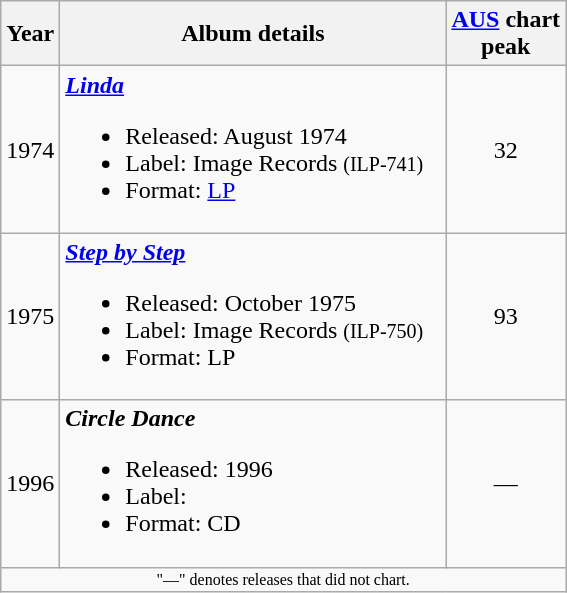<table class="wikitable">
<tr>
<th>Year</th>
<th style="width:250px;">Album details</th>
<th><a href='#'>AUS</a> chart<br>peak</th>
</tr>
<tr>
<td>1974</td>
<td><strong><em><a href='#'>Linda</a></em></strong><br><ul><li>Released: August 1974</li><li>Label: Image Records <small>(ILP-741)</small></li><li>Format: <a href='#'>LP</a></li></ul></td>
<td style="text-align:center;">32</td>
</tr>
<tr>
<td>1975</td>
<td><strong><em><a href='#'>Step by Step</a></em></strong><br><ul><li>Released: October 1975</li><li>Label: Image Records <small>(ILP-750)</small></li><li>Format: LP</li></ul></td>
<td style="text-align:center;">93</td>
</tr>
<tr>
<td>1996</td>
<td><strong><em>Circle Dance</em></strong><br><ul><li>Released: 1996</li><li>Label:</li><li>Format: CD</li></ul></td>
<td style="text-align:center;">—</td>
</tr>
<tr>
<td colspan="4" style="text-align:center; font-size:8pt;">"—" denotes releases that did not chart.</td>
</tr>
</table>
